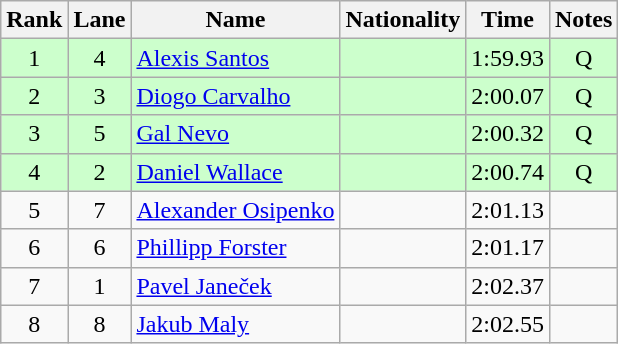<table class="wikitable sortable" style="text-align:center">
<tr>
<th>Rank</th>
<th>Lane</th>
<th>Name</th>
<th>Nationality</th>
<th>Time</th>
<th>Notes</th>
</tr>
<tr bgcolor=ccffcc>
<td>1</td>
<td>4</td>
<td align=left><a href='#'>Alexis Santos</a></td>
<td align=left></td>
<td>1:59.93</td>
<td>Q</td>
</tr>
<tr bgcolor=ccffcc>
<td>2</td>
<td>3</td>
<td align=left><a href='#'>Diogo Carvalho</a></td>
<td align=left></td>
<td>2:00.07</td>
<td>Q</td>
</tr>
<tr bgcolor=ccffcc>
<td>3</td>
<td>5</td>
<td align=left><a href='#'>Gal Nevo</a></td>
<td align=left></td>
<td>2:00.32</td>
<td>Q</td>
</tr>
<tr bgcolor=ccffcc>
<td>4</td>
<td>2</td>
<td align=left><a href='#'>Daniel Wallace</a></td>
<td align=left></td>
<td>2:00.74</td>
<td>Q</td>
</tr>
<tr>
<td>5</td>
<td>7</td>
<td align=left><a href='#'>Alexander Osipenko</a></td>
<td align=left></td>
<td>2:01.13</td>
<td></td>
</tr>
<tr>
<td>6</td>
<td>6</td>
<td align=left><a href='#'>Phillipp Forster</a></td>
<td align=left></td>
<td>2:01.17</td>
<td></td>
</tr>
<tr>
<td>7</td>
<td>1</td>
<td align=left><a href='#'>Pavel Janeček</a></td>
<td align=left></td>
<td>2:02.37</td>
<td></td>
</tr>
<tr>
<td>8</td>
<td>8</td>
<td align=left><a href='#'>Jakub Maly</a></td>
<td align=left></td>
<td>2:02.55</td>
<td></td>
</tr>
</table>
